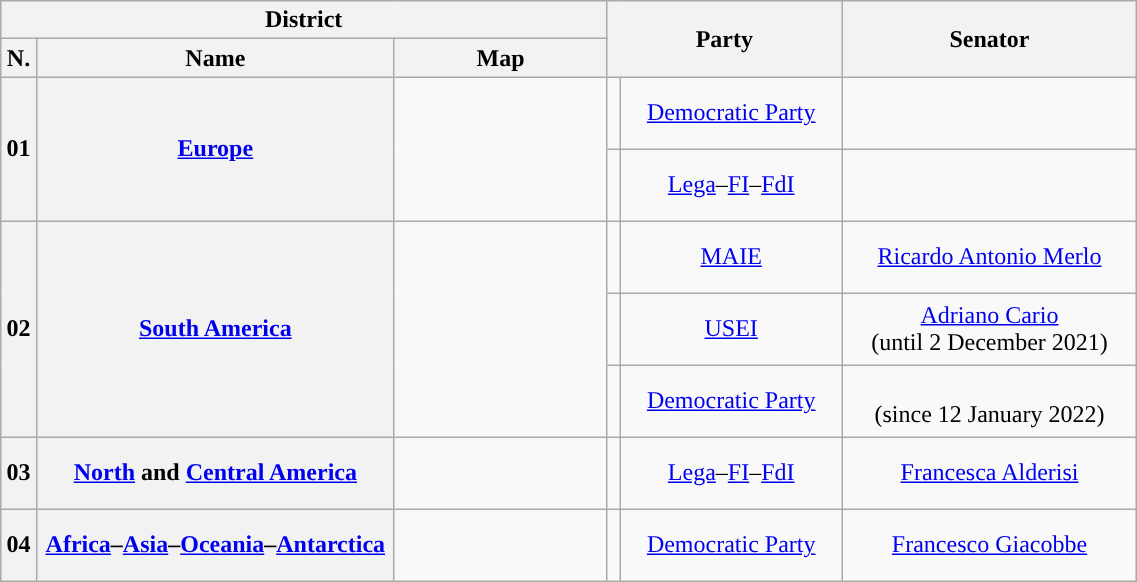<table class="wikitable" style="text-align:center; style="width=60%">
<tr>
<th width=35% colspan="3">District</th>
<th width=20% colspan="2" rowspan="2">Party</th>
<th width=25% rowspan="2">Senator</th>
</tr>
<tr>
<th width=1%>N.</th>
<th width=18%>Name</th>
<th width=18%>Map</th>
</tr>
<tr style="height:3em;">
<th rowspan="2">01</th>
<th rowspan="2"><a href='#'>Europe</a></th>
<td rowspan="2"></td>
<td style="background:"></td>
<td><a href='#'>Democratic Party</a></td>
<td></td>
</tr>
<tr style="height:3em;">
<td style="background:"></td>
<td><a href='#'>Lega</a>–<a href='#'>FI</a>–<a href='#'>FdI</a></td>
<td></td>
</tr>
<tr style="height:3em;">
<th rowspan="3">02</th>
<th rowspan="3"><a href='#'>South America</a></th>
<td rowspan="3"></td>
<td style="background:"></td>
<td><a href='#'>MAIE</a></td>
<td><a href='#'>Ricardo Antonio Merlo</a></td>
</tr>
<tr style="height:3em;">
<td style="background:"></td>
<td><a href='#'>USEI</a></td>
<td><a href='#'>Adriano Cario</a><br>(until 2 December 2021)</td>
</tr>
<tr style="height:3em;">
<td style="background:"></td>
<td><a href='#'>Democratic Party</a></td>
<td><br>(since 12 January 2022)</td>
</tr>
<tr style="height:3em;">
<th rowspan="1">03</th>
<th rowspan="1"><a href='#'>North</a> and <a href='#'>Central America</a></th>
<td rowspan="1"></td>
<td style="background:"></td>
<td><a href='#'>Lega</a>–<a href='#'>FI</a>–<a href='#'>FdI</a></td>
<td><a href='#'>Francesca Alderisi</a></td>
</tr>
<tr style="height:3em;">
<th>04</th>
<th><a href='#'>Africa</a>–<a href='#'>Asia</a>–<a href='#'>Oceania</a>–<a href='#'>Antarctica</a></th>
<td></td>
<td style="background:"></td>
<td><a href='#'>Democratic Party</a></td>
<td><a href='#'>Francesco Giacobbe</a></td>
</tr>
</table>
